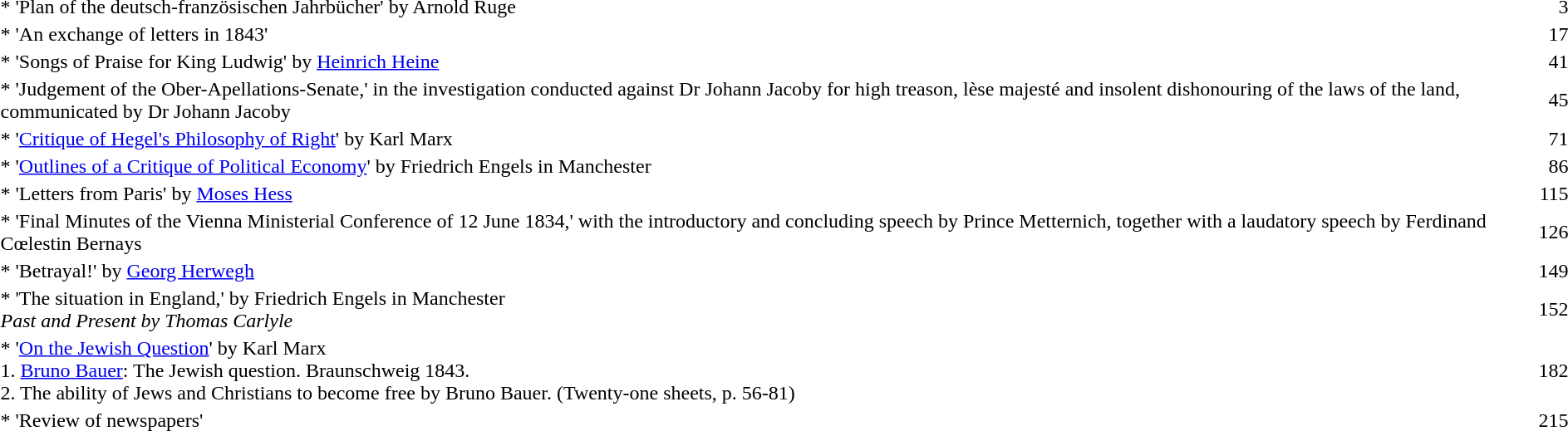<table>
<tr>
<td></td>
<td></td>
</tr>
<tr>
<td>* 'Plan of the deutsch-französischen Jahrbücher' by Arnold Ruge</td>
<td style="text-align: right;">3</td>
</tr>
<tr>
<td>* 'An exchange of letters in 1843'</td>
<td style="text-align: right;">17</td>
</tr>
<tr>
<td>* 'Songs of Praise for King Ludwig' by <a href='#'>Heinrich Heine</a></td>
<td style="text-align: right;">41</td>
</tr>
<tr>
<td>* 'Judgement of the Ober-Apellations-Senate,' in the investigation conducted against Dr Johann Jacoby for high treason, lèse majesté and insolent dishonouring of the laws of the land, communicated by Dr Johann Jacoby</td>
<td style="text-align: right;">45</td>
</tr>
<tr>
<td>* '<a href='#'>Critique of Hegel's Philosophy of Right</a>' by Karl Marx</td>
<td style="text-align: right;">71</td>
</tr>
<tr>
<td>* '<a href='#'>Outlines of a Critique of Political Economy</a>' by Friedrich Engels in Manchester</td>
<td style="text-align: right;">86</td>
</tr>
<tr>
<td>* 'Letters from Paris' by <a href='#'>Moses Hess</a></td>
<td style="text-align: right;">115</td>
</tr>
<tr>
<td>* 'Final Minutes of the Vienna Ministerial Conference of 12 June 1834,' with the introductory and concluding speech by Prince Metternich, together with a laudatory speech by Ferdinand Cœlestin Bernays</td>
<td style="text-align: right;">126</td>
</tr>
<tr>
<td>* 'Betrayal!' by <a href='#'>Georg Herwegh</a></td>
<td style="text-align: right;">149</td>
</tr>
<tr>
<td>* 'The situation in England,' by Friedrich Engels in Manchester<br><em>Past and Present by Thomas Carlyle</em></td>
<td style="text-align: right;">152</td>
</tr>
<tr>
<td>* '<a href='#'>On the Jewish Question</a>' by Karl Marx<br>1. <a href='#'>Bruno Bauer</a>: The Jewish question. Braunschweig 1843.<br>2. The ability of Jews and Christians to become free by Bruno Bauer. (Twenty-one sheets, p. 56-81)</td>
<td style="text-align: right;">182</td>
</tr>
<tr>
<td>* 'Review of newspapers'</td>
<td style="text-align: right;">215</td>
</tr>
</table>
